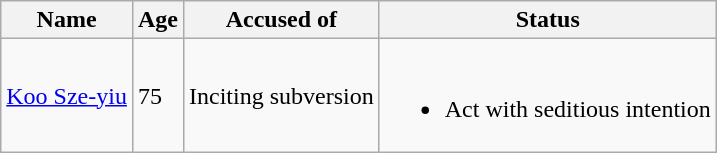<table class="wikitable">
<tr>
<th>Name</th>
<th>Age</th>
<th>Accused of</th>
<th>Status</th>
</tr>
<tr>
<td><a href='#'>Koo Sze-yiu</a></td>
<td>75</td>
<td>Inciting subversion</td>
<td><br><ul><li>Act with seditious intention</li></ul></td>
</tr>
</table>
